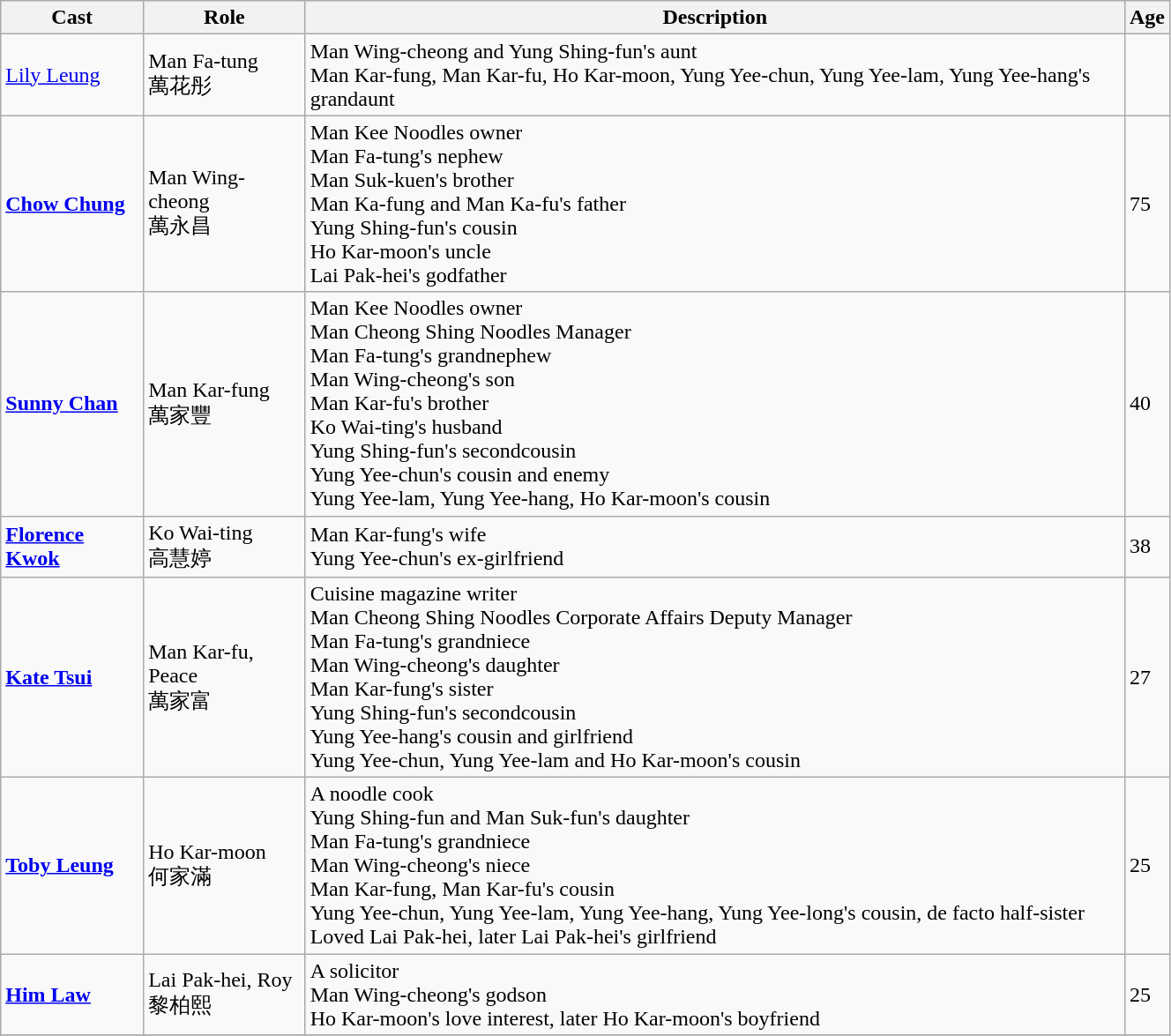<table class="wikitable" width="70%">
<tr>
<th>Cast</th>
<th>Role</th>
<th>Description</th>
<th>Age</th>
</tr>
<tr>
<td><a href='#'>Lily Leung</a></td>
<td>Man Fa-tung<br>萬花彤</td>
<td>Man Wing-cheong and Yung Shing-fun's aunt<br>Man Kar-fung, Man Kar-fu, Ho Kar-moon, Yung Yee-chun, Yung Yee-lam, Yung Yee-hang's grandaunt</td>
<td></td>
</tr>
<tr>
<td><strong><a href='#'>Chow Chung</a></strong></td>
<td>Man Wing-cheong<br>萬永昌</td>
<td>Man Kee Noodles owner<br>Man Fa-tung's nephew<br>Man Suk-kuen's brother<br>Man Ka-fung and Man Ka-fu's father<br>Yung Shing-fun's cousin<br>Ho Kar-moon's uncle<br>Lai Pak-hei's godfather</td>
<td>75</td>
</tr>
<tr>
<td><strong><a href='#'>Sunny Chan</a></strong></td>
<td>Man Kar-fung<br>萬家豐</td>
<td>Man Kee Noodles owner<br>Man Cheong Shing Noodles Manager<br>Man Fa-tung's grandnephew<br>Man Wing-cheong's son<br>Man Kar-fu's brother<br>Ko Wai-ting's husband<br>Yung Shing-fun's secondcousin<br>Yung Yee-chun's cousin and enemy<br>Yung Yee-lam, Yung Yee-hang, Ho Kar-moon's cousin</td>
<td>40</td>
</tr>
<tr>
<td><strong><a href='#'>Florence Kwok</a></strong></td>
<td>Ko Wai-ting<br>高慧婷</td>
<td>Man Kar-fung's wife<br>Yung Yee-chun's ex-girlfriend</td>
<td>38</td>
</tr>
<tr>
<td><strong><a href='#'>Kate Tsui</a></strong></td>
<td>Man Kar-fu, Peace<br>萬家富</td>
<td>Cuisine magazine writer<br>Man Cheong Shing Noodles Corporate Affairs Deputy Manager<br>Man Fa-tung's grandniece<br>Man Wing-cheong's daughter<br>Man Kar-fung's sister<br>Yung Shing-fun's secondcousin<br>Yung Yee-hang's cousin and girlfriend<br>Yung Yee-chun, Yung Yee-lam and Ho Kar-moon's cousin</td>
<td>27</td>
</tr>
<tr>
<td><strong><a href='#'>Toby Leung</a></strong></td>
<td>Ho Kar-moon<br>何家滿</td>
<td>A noodle cook<br>Yung Shing-fun and Man Suk-fun's daughter<br>Man Fa-tung's grandniece<br>Man Wing-cheong's niece<br>Man Kar-fung, Man Kar-fu's cousin<br>Yung Yee-chun, Yung Yee-lam, Yung Yee-hang, Yung Yee-long's cousin, de facto half-sister<br>Loved Lai Pak-hei, later Lai Pak-hei's girlfriend</td>
<td>25</td>
</tr>
<tr>
<td><strong><a href='#'>Him Law</a></strong></td>
<td>Lai Pak-hei, Roy<br>黎柏熙</td>
<td>A solicitor<br>Man Wing-cheong's godson<br>Ho Kar-moon's love interest, later Ho Kar-moon's boyfriend</td>
<td>25</td>
</tr>
<tr>
</tr>
</table>
